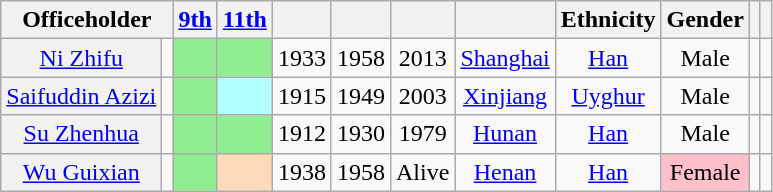<table class="wikitable sortable" style=text-align:center>
<tr>
<th scope=col colspan="2">Officeholder</th>
<th scope=col><a href='#'>9th</a></th>
<th scope=col><a href='#'>11th</a></th>
<th scope=col></th>
<th scope=col></th>
<th scope=col></th>
<th scope=col></th>
<th scope=col>Ethnicity</th>
<th scope=col>Gender</th>
<th scope=col></th>
<th scope=col class="unsortable"></th>
</tr>
<tr>
<th align="center" scope="row" style="font-weight:normal;"><a href='#'>Ni Zhifu</a></th>
<td></td>
<td bgcolor = LightGreen></td>
<td bgcolor = LightGreen></td>
<td>1933</td>
<td>1958</td>
<td>2013</td>
<td><a href='#'>Shanghai</a></td>
<td><a href='#'>Han</a></td>
<td>Male</td>
<td></td>
<td></td>
</tr>
<tr>
<th align="center" scope="row" style="font-weight:normal;"><a href='#'>Saifuddin Azizi</a></th>
<td></td>
<td bgcolor = LightGreen></td>
<td bgcolor = #B2FFFF></td>
<td>1915</td>
<td>1949</td>
<td>2003</td>
<td><a href='#'>Xinjiang</a></td>
<td><a href='#'>Uyghur</a></td>
<td>Male</td>
<td></td>
<td></td>
</tr>
<tr>
<th align="center" scope="row" style="font-weight:normal;"><a href='#'>Su Zhenhua</a></th>
<td></td>
<td bgcolor = LightGreen></td>
<td bgcolor = LightGreen></td>
<td>1912</td>
<td>1930</td>
<td>1979</td>
<td><a href='#'>Hunan</a></td>
<td><a href='#'>Han</a></td>
<td>Male</td>
<td></td>
<td></td>
</tr>
<tr>
<th align="center" scope="row" style="font-weight:normal;"><a href='#'>Wu Guixian</a></th>
<td></td>
<td bgcolor = LightGreen></td>
<td bgcolor = PeachPuff></td>
<td>1938</td>
<td>1958</td>
<td>Alive</td>
<td><a href='#'>Henan</a></td>
<td><a href='#'>Han</a></td>
<td style="background: Pink">Female</td>
<td></td>
<td></td>
</tr>
</table>
